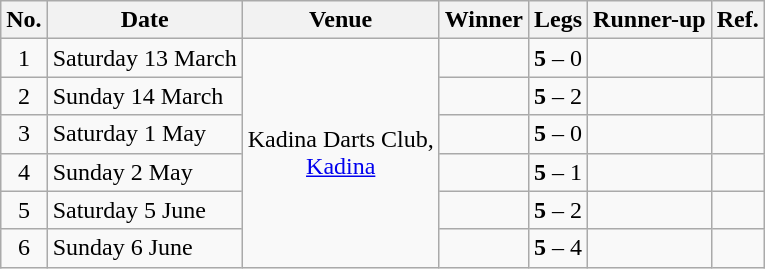<table class="wikitable">
<tr>
<th>No.</th>
<th>Date</th>
<th>Venue</th>
<th>Winner</th>
<th>Legs</th>
<th>Runner-up</th>
<th>Ref.</th>
</tr>
<tr>
<td align=center>1</td>
<td align=left>Saturday 13 March</td>
<td align="center" rowspan="8">Kadina Darts Club,<br>  <a href='#'>Kadina</a></td>
<td align="right"></td>
<td align="center"><strong>5</strong> – 0</td>
<td></td>
<td align="center"></td>
</tr>
<tr>
<td align=center>2</td>
<td align=left>Sunday 14 March</td>
<td align="right"></td>
<td align="center"><strong>5</strong> – 2</td>
<td></td>
<td align="center"></td>
</tr>
<tr>
<td align=center>3</td>
<td align=left>Saturday 1 May</td>
<td align="right"></td>
<td align="center"><strong>5</strong> – 0</td>
<td></td>
<td align="center"></td>
</tr>
<tr>
<td align=center>4</td>
<td align=left>Sunday 2 May</td>
<td align="right"></td>
<td align="center"><strong>5</strong> – 1</td>
<td></td>
<td align="center"></td>
</tr>
<tr>
<td align=center>5</td>
<td align=left>Saturday 5 June</td>
<td align="right"></td>
<td align="center"><strong>5</strong> – 2</td>
<td></td>
<td align="center"></td>
</tr>
<tr>
<td align=center>6</td>
<td align=left>Sunday 6 June</td>
<td align="right"></td>
<td align="center"><strong>5</strong> – 4</td>
<td></td>
<td align="center"></td>
</tr>
</table>
